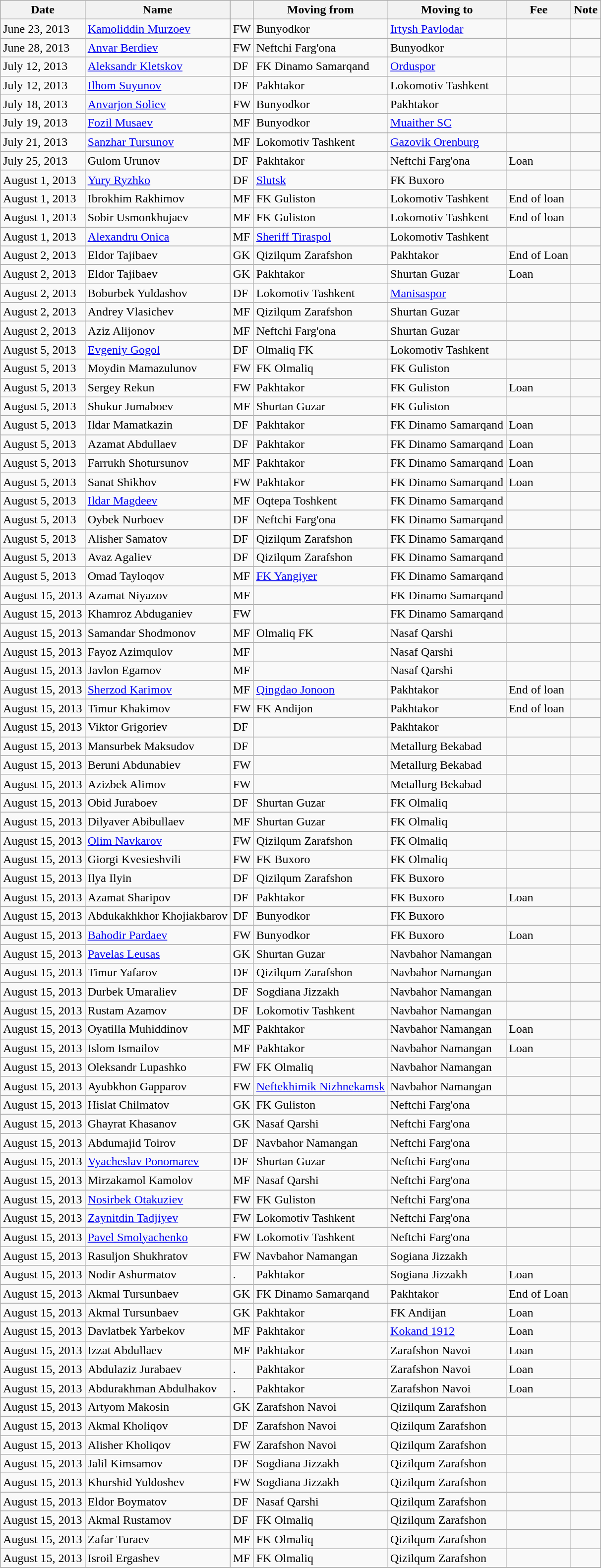<table class="wikitable sortable">
<tr>
<th>Date</th>
<th>Name</th>
<th></th>
<th>Moving from</th>
<th>Moving to</th>
<th>Fee</th>
<th>Note</th>
</tr>
<tr>
<td>June 23, 2013</td>
<td> <a href='#'>Kamoliddin Murzoev</a></td>
<td>FW</td>
<td>Bunyodkor</td>
<td> <a href='#'>Irtysh Pavlodar</a></td>
<td></td>
<td></td>
</tr>
<tr>
<td>June 28, 2013</td>
<td> <a href='#'>Anvar Berdiev</a></td>
<td>FW</td>
<td>Neftchi Farg'ona</td>
<td>Bunyodkor</td>
<td></td>
<td></td>
</tr>
<tr>
<td>July 12, 2013</td>
<td> <a href='#'>Aleksandr Kletskov</a></td>
<td>DF</td>
<td>FK Dinamo Samarqand</td>
<td> <a href='#'>Orduspor</a></td>
<td></td>
<td></td>
</tr>
<tr>
<td>July 12, 2013</td>
<td> <a href='#'>Ilhom Suyunov</a></td>
<td>DF</td>
<td>Pakhtakor</td>
<td>Lokomotiv Tashkent</td>
<td></td>
<td></td>
</tr>
<tr>
<td>July 18, 2013</td>
<td> <a href='#'>Anvarjon Soliev</a></td>
<td>FW</td>
<td>Bunyodkor</td>
<td>Pakhtakor</td>
<td></td>
<td></td>
</tr>
<tr>
<td>July 19, 2013</td>
<td> <a href='#'>Fozil Musaev</a></td>
<td>MF</td>
<td>Bunyodkor</td>
<td> <a href='#'>Muaither SC</a></td>
<td></td>
<td></td>
</tr>
<tr>
<td>July 21, 2013</td>
<td> <a href='#'>Sanzhar Tursunov</a></td>
<td>MF</td>
<td>Lokomotiv Tashkent</td>
<td> <a href='#'>Gazovik Orenburg</a></td>
<td></td>
<td></td>
</tr>
<tr>
<td>July 25, 2013</td>
<td> Gulom Urunov</td>
<td>DF</td>
<td>Pakhtakor</td>
<td>Neftchi Farg'ona</td>
<td>Loan</td>
<td></td>
</tr>
<tr>
<td>August 1, 2013</td>
<td> <a href='#'>Yury Ryzhko</a></td>
<td>DF</td>
<td> <a href='#'>Slutsk</a></td>
<td>FK Buxoro</td>
<td></td>
<td></td>
</tr>
<tr>
<td>August 1, 2013</td>
<td> Ibrokhim Rakhimov</td>
<td>MF</td>
<td>FK Guliston</td>
<td>Lokomotiv Tashkent</td>
<td>End of loan</td>
<td></td>
</tr>
<tr>
<td>August 1, 2013</td>
<td> Sobir Usmonkhujaev</td>
<td>MF</td>
<td>FK Guliston</td>
<td>Lokomotiv Tashkent</td>
<td>End of loan</td>
<td></td>
</tr>
<tr>
<td>August 1, 2013</td>
<td> <a href='#'>Alexandru Onica</a></td>
<td>MF</td>
<td> <a href='#'>Sheriff Tiraspol</a></td>
<td>Lokomotiv Tashkent</td>
<td></td>
<td></td>
</tr>
<tr>
<td>August 2, 2013</td>
<td> Eldor Tajibaev</td>
<td>GK</td>
<td>Qizilqum Zarafshon</td>
<td>Pakhtakor</td>
<td>End of Loan</td>
<td></td>
</tr>
<tr>
<td>August 2, 2013</td>
<td> Eldor Tajibaev</td>
<td>GK</td>
<td>Pakhtakor</td>
<td>Shurtan Guzar</td>
<td>Loan</td>
<td></td>
</tr>
<tr>
<td>August 2, 2013</td>
<td> Boburbek Yuldashov</td>
<td>DF</td>
<td>Lokomotiv Tashkent</td>
<td> <a href='#'>Manisaspor</a></td>
<td></td>
<td></td>
</tr>
<tr>
<td>August 2, 2013</td>
<td> Andrey Vlasichev</td>
<td>MF</td>
<td>Qizilqum Zarafshon</td>
<td>Shurtan Guzar</td>
<td></td>
<td></td>
</tr>
<tr>
<td>August 2, 2013</td>
<td> Aziz Alijonov</td>
<td>MF</td>
<td>Neftchi Farg'ona</td>
<td>Shurtan Guzar</td>
<td></td>
<td></td>
</tr>
<tr>
<td>August 5, 2013</td>
<td> <a href='#'>Evgeniy Gogol</a></td>
<td>DF</td>
<td>Olmaliq FK</td>
<td>Lokomotiv Tashkent</td>
<td></td>
<td></td>
</tr>
<tr>
<td>August 5, 2013</td>
<td> Moydin Mamazulunov</td>
<td>FW</td>
<td>FK Olmaliq</td>
<td>FK  Guliston</td>
<td></td>
<td></td>
</tr>
<tr>
<td>August 5, 2013</td>
<td> Sergey Rekun</td>
<td>FW</td>
<td>Pakhtakor</td>
<td>FK  Guliston</td>
<td>Loan</td>
<td></td>
</tr>
<tr>
<td>August 5, 2013</td>
<td> Shukur Jumaboev</td>
<td>MF</td>
<td>Shurtan Guzar</td>
<td>FK  Guliston</td>
<td></td>
<td></td>
</tr>
<tr>
<td>August 5, 2013</td>
<td> Ildar Mamatkazin</td>
<td>DF</td>
<td>Pakhtakor</td>
<td>FK Dinamo Samarqand</td>
<td>Loan</td>
<td></td>
</tr>
<tr>
<td>August 5, 2013</td>
<td> Azamat Abdullaev</td>
<td>DF</td>
<td>Pakhtakor</td>
<td>FK Dinamo Samarqand</td>
<td>Loan</td>
<td></td>
</tr>
<tr>
<td>August 5, 2013</td>
<td> Farrukh Shotursunov</td>
<td>MF</td>
<td>Pakhtakor</td>
<td>FK Dinamo Samarqand</td>
<td>Loan</td>
<td></td>
</tr>
<tr>
<td>August 5, 2013</td>
<td> Sanat Shikhov</td>
<td>FW</td>
<td>Pakhtakor</td>
<td>FK Dinamo Samarqand</td>
<td>Loan</td>
<td></td>
</tr>
<tr>
<td>August 5, 2013</td>
<td> <a href='#'>Ildar Magdeev</a></td>
<td>MF</td>
<td>Oqtepa Toshkent</td>
<td>FK Dinamo Samarqand</td>
<td></td>
<td></td>
</tr>
<tr>
<td>August 5, 2013</td>
<td> Oybek Nurboev</td>
<td>DF</td>
<td>Neftchi Farg'ona</td>
<td>FK Dinamo Samarqand</td>
<td></td>
<td></td>
</tr>
<tr>
<td>August 5, 2013</td>
<td> Alisher Samatov</td>
<td>DF</td>
<td>Qizilqum Zarafshon</td>
<td>FK Dinamo Samarqand</td>
<td></td>
<td></td>
</tr>
<tr>
<td>August 5, 2013</td>
<td> Avaz Agaliev</td>
<td>DF</td>
<td>Qizilqum Zarafshon</td>
<td>FK Dinamo Samarqand</td>
<td></td>
<td></td>
</tr>
<tr>
<td>August 5, 2013</td>
<td> Omad Tayloqov</td>
<td>MF</td>
<td><a href='#'>FK Yangiyer</a></td>
<td>FK Dinamo Samarqand</td>
<td></td>
<td></td>
</tr>
<tr>
<td>August 15, 2013</td>
<td> Azamat Niyazov</td>
<td>MF</td>
<td></td>
<td>FK Dinamo Samarqand</td>
<td></td>
<td></td>
</tr>
<tr>
<td>August 15, 2013</td>
<td> Khamroz Abduganiev</td>
<td>FW</td>
<td></td>
<td>FK Dinamo Samarqand</td>
<td></td>
<td></td>
</tr>
<tr>
<td>August 15, 2013</td>
<td> Samandar Shodmonov</td>
<td>MF</td>
<td>Olmaliq FK</td>
<td>Nasaf Qarshi</td>
<td></td>
<td></td>
</tr>
<tr>
<td>August 15, 2013</td>
<td> Fayoz Azimqulov</td>
<td>MF</td>
<td></td>
<td>Nasaf Qarshi</td>
<td></td>
<td></td>
</tr>
<tr>
<td>August 15, 2013</td>
<td> Javlon Egamov</td>
<td>MF</td>
<td></td>
<td>Nasaf Qarshi</td>
<td></td>
<td></td>
</tr>
<tr>
<td>August 15, 2013</td>
<td> <a href='#'>Sherzod Karimov</a></td>
<td>MF</td>
<td> <a href='#'>Qingdao Jonoon</a></td>
<td>Pakhtakor</td>
<td>End of loan</td>
<td></td>
</tr>
<tr>
<td>August 15, 2013</td>
<td> Timur Khakimov</td>
<td>FW</td>
<td>FK Andijon</td>
<td>Pakhtakor</td>
<td>End of loan</td>
<td></td>
</tr>
<tr>
<td>August 15, 2013</td>
<td> Viktor Grigoriev</td>
<td>DF</td>
<td></td>
<td>Pakhtakor</td>
<td></td>
<td></td>
</tr>
<tr>
<td>August 15, 2013</td>
<td> Mansurbek Maksudov</td>
<td>DF</td>
<td></td>
<td>Metallurg Bekabad</td>
<td></td>
<td></td>
</tr>
<tr>
<td>August 15, 2013</td>
<td> Beruni Abdunabiev</td>
<td>FW</td>
<td></td>
<td>Metallurg Bekabad</td>
<td></td>
<td></td>
</tr>
<tr>
<td>August 15, 2013</td>
<td> Azizbek Alimov</td>
<td>FW</td>
<td></td>
<td>Metallurg Bekabad</td>
<td></td>
<td></td>
</tr>
<tr>
<td>August 15, 2013</td>
<td> Obid Juraboev</td>
<td>DF</td>
<td>Shurtan Guzar</td>
<td>FK Olmaliq</td>
<td></td>
<td></td>
</tr>
<tr>
<td>August 15, 2013</td>
<td> Dilyaver Abibullaev</td>
<td>MF</td>
<td>Shurtan Guzar</td>
<td>FK Olmaliq</td>
<td></td>
<td></td>
</tr>
<tr>
<td>August 15, 2013</td>
<td> <a href='#'>Olim Navkarov</a></td>
<td>FW</td>
<td>Qizilqum Zarafshon</td>
<td>FK Olmaliq</td>
<td></td>
<td></td>
</tr>
<tr>
<td>August 15, 2013</td>
<td> Giorgi Kvesieshvili</td>
<td>FW</td>
<td>FK Buxoro</td>
<td>FK Olmaliq</td>
<td></td>
<td></td>
</tr>
<tr>
<td>August 15, 2013</td>
<td> Ilya Ilyin</td>
<td>DF</td>
<td>Qizilqum Zarafshon</td>
<td>FK Buxoro</td>
<td></td>
<td></td>
</tr>
<tr>
<td>August 15, 2013</td>
<td> Azamat Sharipov</td>
<td>DF</td>
<td>Pakhtakor</td>
<td>FK Buxoro</td>
<td>Loan</td>
<td></td>
</tr>
<tr>
<td>August 15, 2013</td>
<td> Abdukakhkhor Khojiakbarov</td>
<td>DF</td>
<td>Bunyodkor</td>
<td>FK Buxoro</td>
<td></td>
<td></td>
</tr>
<tr>
<td>August 15, 2013</td>
<td> <a href='#'>Bahodir Pardaev</a></td>
<td>FW</td>
<td>Bunyodkor</td>
<td>FK Buxoro</td>
<td>Loan</td>
<td></td>
</tr>
<tr>
<td>August 15, 2013</td>
<td> <a href='#'>Pavelas Leusas</a></td>
<td>GK</td>
<td>Shurtan Guzar</td>
<td>Navbahor Namangan</td>
<td></td>
<td></td>
</tr>
<tr>
<td>August 15, 2013</td>
<td> Timur Yafarov</td>
<td>DF</td>
<td>Qizilqum Zarafshon</td>
<td>Navbahor Namangan</td>
<td></td>
<td></td>
</tr>
<tr>
<td>August 15, 2013</td>
<td> Durbek Umaraliev</td>
<td>DF</td>
<td>Sogdiana Jizzakh</td>
<td>Navbahor Namangan</td>
<td></td>
<td></td>
</tr>
<tr>
<td>August 15, 2013</td>
<td> Rustam Azamov</td>
<td>DF</td>
<td>Lokomotiv Tashkent</td>
<td>Navbahor Namangan</td>
<td></td>
<td></td>
</tr>
<tr>
<td>August 15, 2013</td>
<td> Oyatilla Muhiddinov</td>
<td>MF</td>
<td>Pakhtakor</td>
<td>Navbahor Namangan</td>
<td>Loan</td>
<td></td>
</tr>
<tr>
<td>August 15, 2013</td>
<td> Islom Ismailov</td>
<td>MF</td>
<td>Pakhtakor</td>
<td>Navbahor Namangan</td>
<td>Loan</td>
<td></td>
</tr>
<tr>
<td>August 15, 2013</td>
<td> Oleksandr Lupashko</td>
<td>FW</td>
<td>FK Olmaliq</td>
<td>Navbahor Namangan</td>
<td></td>
<td></td>
</tr>
<tr>
<td>August 15, 2013</td>
<td> Ayubkhon Gapparov</td>
<td>FW</td>
<td> <a href='#'>Neftekhimik Nizhnekamsk</a></td>
<td>Navbahor Namangan</td>
<td></td>
<td></td>
</tr>
<tr>
<td>August 15, 2013</td>
<td> Hislat Chilmatov</td>
<td>GK</td>
<td>FK Guliston</td>
<td>Neftchi Farg'ona</td>
<td></td>
<td></td>
</tr>
<tr>
<td>August 15, 2013</td>
<td> Ghayrat Khasanov</td>
<td>GK</td>
<td>Nasaf Qarshi</td>
<td>Neftchi Farg'ona</td>
<td></td>
<td></td>
</tr>
<tr>
<td>August 15, 2013</td>
<td> Abdumajid Toirov</td>
<td>DF</td>
<td>Navbahor Namangan</td>
<td>Neftchi Farg'ona</td>
<td></td>
<td></td>
</tr>
<tr>
<td>August 15, 2013</td>
<td> <a href='#'>Vyacheslav Ponomarev</a></td>
<td>DF</td>
<td>Shurtan Guzar</td>
<td>Neftchi Farg'ona</td>
<td></td>
<td></td>
</tr>
<tr>
<td>August 15, 2013</td>
<td> Mirzakamol Kamolov</td>
<td>MF</td>
<td>Nasaf Qarshi</td>
<td>Neftchi Farg'ona</td>
<td></td>
<td></td>
</tr>
<tr>
<td>August 15, 2013</td>
<td> <a href='#'>Nosirbek Otakuziev</a></td>
<td>FW</td>
<td>FK Guliston</td>
<td>Neftchi Farg'ona</td>
<td></td>
<td></td>
</tr>
<tr>
<td>August 15, 2013</td>
<td> <a href='#'>Zaynitdin Tadjiyev</a></td>
<td>FW</td>
<td>Lokomotiv Tashkent</td>
<td>Neftchi Farg'ona</td>
<td></td>
<td></td>
</tr>
<tr>
<td>August 15, 2013</td>
<td> <a href='#'>Pavel Smolyachenko</a></td>
<td>FW</td>
<td>Lokomotiv Tashkent</td>
<td>Neftchi Farg'ona</td>
<td></td>
<td></td>
</tr>
<tr>
<td>August 15, 2013</td>
<td> Rasuljon Shukhratov</td>
<td>FW</td>
<td>Navbahor Namangan</td>
<td>Sogiana Jizzakh</td>
<td></td>
<td></td>
</tr>
<tr>
<td>August 15, 2013</td>
<td> Nodir Ashurmatov</td>
<td>.</td>
<td>Pakhtakor</td>
<td>Sogiana Jizzakh</td>
<td>Loan</td>
<td></td>
</tr>
<tr>
<td>August 15, 2013</td>
<td> Akmal Tursunbaev</td>
<td>GK</td>
<td>FK Dinamo Samarqand</td>
<td>Pakhtakor</td>
<td>End of Loan</td>
<td></td>
</tr>
<tr>
<td>August 15, 2013</td>
<td> Akmal Tursunbaev</td>
<td>GK</td>
<td>Pakhtakor</td>
<td>FK Andijan</td>
<td>Loan</td>
<td></td>
</tr>
<tr>
<td>August 15, 2013</td>
<td> Davlatbek Yarbekov</td>
<td>MF</td>
<td>Pakhtakor</td>
<td><a href='#'>Kokand 1912</a></td>
<td>Loan</td>
<td></td>
</tr>
<tr>
<td>August 15, 2013</td>
<td> Izzat Abdullaev</td>
<td>MF</td>
<td>Pakhtakor</td>
<td>Zarafshon Navoi</td>
<td>Loan</td>
<td></td>
</tr>
<tr>
<td>August 15, 2013</td>
<td> Abdulaziz Jurabaev</td>
<td>.</td>
<td>Pakhtakor</td>
<td>Zarafshon Navoi</td>
<td>Loan</td>
<td></td>
</tr>
<tr>
<td>August 15, 2013</td>
<td> Abdurakhman Abdulhakov</td>
<td>.</td>
<td>Pakhtakor</td>
<td>Zarafshon Navoi</td>
<td>Loan</td>
<td></td>
</tr>
<tr>
<td>August 15, 2013</td>
<td> Artyom Makosin</td>
<td>GK</td>
<td>Zarafshon Navoi</td>
<td>Qizilqum Zarafshon</td>
<td></td>
<td></td>
</tr>
<tr>
<td>August 15, 2013</td>
<td> Akmal Kholiqov</td>
<td>DF</td>
<td>Zarafshon Navoi</td>
<td>Qizilqum Zarafshon</td>
<td></td>
<td></td>
</tr>
<tr>
<td>August 15, 2013</td>
<td> Alisher Kholiqov</td>
<td>FW</td>
<td>Zarafshon Navoi</td>
<td>Qizilqum Zarafshon</td>
<td></td>
<td></td>
</tr>
<tr>
<td>August 15, 2013</td>
<td> Jalil Kimsamov</td>
<td>DF</td>
<td>Sogdiana Jizzakh</td>
<td>Qizilqum Zarafshon</td>
<td></td>
<td></td>
</tr>
<tr>
<td>August 15, 2013</td>
<td> Khurshid Yuldoshev</td>
<td>FW</td>
<td>Sogdiana Jizzakh</td>
<td>Qizilqum Zarafshon</td>
<td></td>
<td></td>
</tr>
<tr>
<td>August 15, 2013</td>
<td> Eldor Boymatov</td>
<td>DF</td>
<td>Nasaf Qarshi</td>
<td>Qizilqum Zarafshon</td>
<td></td>
<td></td>
</tr>
<tr>
<td>August 15, 2013</td>
<td> Akmal Rustamov</td>
<td>DF</td>
<td>FK Olmaliq</td>
<td>Qizilqum Zarafshon</td>
<td></td>
<td></td>
</tr>
<tr>
<td>August 15, 2013</td>
<td> Zafar Turaev</td>
<td>MF</td>
<td>FK Olmaliq</td>
<td>Qizilqum Zarafshon</td>
<td></td>
<td></td>
</tr>
<tr>
<td>August 15, 2013</td>
<td> Isroil Ergashev</td>
<td>MF</td>
<td>FK Olmaliq</td>
<td>Qizilqum Zarafshon</td>
<td></td>
<td></td>
</tr>
<tr>
</tr>
</table>
